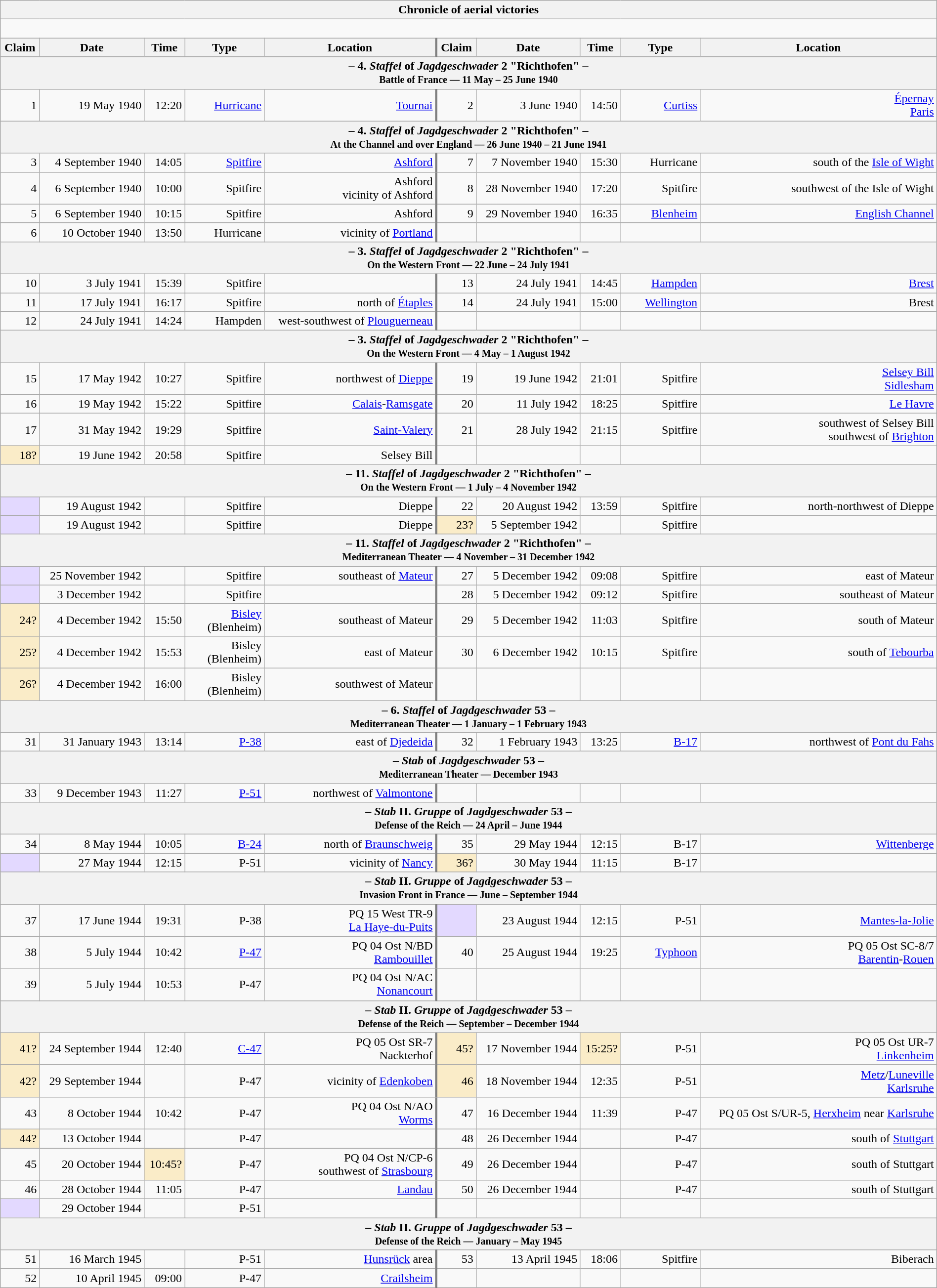<table class="wikitable plainrowheaders collapsible" style="margin-left: auto; margin-right: auto; border: none; text-align:right; width: 100%;">
<tr>
<th colspan="10">Chronicle of aerial victories</th>
</tr>
<tr>
<td colspan="10" style="text-align: left;"><br></td>
</tr>
<tr>
<th scope="col">Claim</th>
<th scope="col">Date</th>
<th scope="col">Time</th>
<th scope="col" width="100px">Type</th>
<th scope="col">Location</th>
<th scope="col" style="border-left: 3px solid grey;">Claim</th>
<th scope="col">Date</th>
<th scope="col">Time</th>
<th scope="col" width="100px">Type</th>
<th scope="col">Location</th>
</tr>
<tr>
<th colspan="10">– 4. <em>Staffel</em> of <em>Jagdgeschwader</em> 2 "Richthofen" –<br><small>Battle of France — 11 May – 25 June 1940</small></th>
</tr>
<tr>
<td>1</td>
<td>19 May 1940</td>
<td>12:20</td>
<td><a href='#'>Hurricane</a></td>
<td><a href='#'>Tournai</a></td>
<td style="border-left: 3px solid grey;">2</td>
<td>3 June 1940</td>
<td>14:50</td>
<td><a href='#'>Curtiss</a></td>
<td><a href='#'>Épernay</a><br><a href='#'>Paris</a></td>
</tr>
<tr>
<th colspan="10">– 4. <em>Staffel</em> of <em>Jagdgeschwader</em> 2 "Richthofen" –<br><small>At the Channel and over England — 26 June 1940 – 21 June 1941</small></th>
</tr>
<tr>
<td>3</td>
<td>4 September 1940</td>
<td>14:05</td>
<td><a href='#'>Spitfire</a></td>
<td><a href='#'>Ashford</a></td>
<td style="border-left: 3px solid grey;">7</td>
<td>7 November 1940</td>
<td>15:30</td>
<td>Hurricane</td>
<td>south of the <a href='#'>Isle of Wight</a></td>
</tr>
<tr>
<td>4</td>
<td>6 September 1940</td>
<td>10:00</td>
<td>Spitfire</td>
<td>Ashford<br>vicinity of Ashford</td>
<td style="border-left: 3px solid grey;">8</td>
<td>28 November 1940</td>
<td>17:20</td>
<td>Spitfire</td>
<td>southwest of the Isle of Wight</td>
</tr>
<tr>
<td>5</td>
<td>6 September 1940</td>
<td>10:15</td>
<td>Spitfire</td>
<td>Ashford</td>
<td style="border-left: 3px solid grey;">9</td>
<td>29 November 1940</td>
<td>16:35</td>
<td><a href='#'>Blenheim</a></td>
<td><a href='#'>English Channel</a></td>
</tr>
<tr>
<td>6</td>
<td>10 October 1940</td>
<td>13:50</td>
<td>Hurricane</td>
<td>vicinity of <a href='#'>Portland</a></td>
<td style="border-left: 3px solid grey;"></td>
<td></td>
<td></td>
<td></td>
<td></td>
</tr>
<tr>
<th colspan="10">– 3. <em>Staffel</em> of <em>Jagdgeschwader</em> 2 "Richthofen" –<br><small>On the Western Front — 22 June – 24 July 1941</small></th>
</tr>
<tr>
<td>10</td>
<td>3 July 1941</td>
<td>15:39</td>
<td>Spitfire</td>
<td></td>
<td style="border-left: 3px solid grey;">13</td>
<td>24 July 1941</td>
<td>14:45</td>
<td><a href='#'>Hampden</a></td>
<td><a href='#'>Brest</a></td>
</tr>
<tr>
<td>11</td>
<td>17 July 1941</td>
<td>16:17</td>
<td>Spitfire</td>
<td>north of <a href='#'>Étaples</a></td>
<td style="border-left: 3px solid grey;">14</td>
<td>24 July 1941</td>
<td>15:00</td>
<td><a href='#'>Wellington</a></td>
<td>Brest</td>
</tr>
<tr>
<td>12</td>
<td>24 July 1941</td>
<td>14:24</td>
<td>Hampden</td>
<td>west-southwest of <a href='#'>Plouguerneau</a></td>
<td style="border-left: 3px solid grey;"></td>
<td></td>
<td></td>
<td></td>
<td></td>
</tr>
<tr>
<th colspan="10">– 3. <em>Staffel</em> of <em>Jagdgeschwader</em> 2 "Richthofen" –<br><small>On the Western Front — 4 May – 1 August 1942</small></th>
</tr>
<tr>
<td>15</td>
<td>17 May 1942</td>
<td>10:27</td>
<td>Spitfire</td>
<td> northwest of <a href='#'>Dieppe</a></td>
<td style="border-left: 3px solid grey;">19</td>
<td>19 June 1942</td>
<td>21:01</td>
<td>Spitfire</td>
<td><a href='#'>Selsey Bill</a><br><a href='#'>Sidlesham</a></td>
</tr>
<tr>
<td>16</td>
<td>19 May 1942</td>
<td>15:22</td>
<td>Spitfire</td>
<td><a href='#'>Calais</a>-<a href='#'>Ramsgate</a></td>
<td style="border-left: 3px solid grey;">20</td>
<td>11 July 1942</td>
<td>18:25</td>
<td>Spitfire</td>
<td><a href='#'>Le Havre</a></td>
</tr>
<tr>
<td>17</td>
<td>31 May 1942</td>
<td>19:29</td>
<td>Spitfire</td>
<td><a href='#'>Saint-Valery</a></td>
<td style="border-left: 3px solid grey;">21</td>
<td>28 July 1942</td>
<td>21:15</td>
<td>Spitfire</td>
<td>southwest of Selsey Bill<br> southwest of <a href='#'>Brighton</a></td>
</tr>
<tr>
<td style="background:#faecc8">18?</td>
<td>19 June 1942</td>
<td>20:58</td>
<td>Spitfire</td>
<td>Selsey Bill</td>
<td style="border-left: 3px solid grey;"></td>
<td></td>
<td></td>
<td></td>
<td></td>
</tr>
<tr>
<th colspan="10">– 11. <em>Staffel</em> of <em>Jagdgeschwader</em> 2 "Richthofen" –<br><small>On the Western Front — 1 July – 4 November 1942</small></th>
</tr>
<tr>
<td style="background:#e3d9ff;"></td>
<td>19 August 1942</td>
<td></td>
<td>Spitfire</td>
<td>Dieppe</td>
<td style="border-left: 3px solid grey;">22</td>
<td>20 August 1942</td>
<td>13:59</td>
<td>Spitfire</td>
<td> north-northwest of Dieppe</td>
</tr>
<tr>
<td style="background:#e3d9ff;"></td>
<td>19 August 1942</td>
<td></td>
<td>Spitfire</td>
<td>Dieppe</td>
<td style="border-left: 3px solid grey; background:#faecc8">23?</td>
<td>5 September 1942</td>
<td></td>
<td>Spitfire</td>
<td></td>
</tr>
<tr>
<th colspan="10">– 11. <em>Staffel</em> of <em>Jagdgeschwader</em> 2 "Richthofen" –<br><small>Mediterranean Theater — 4 November – 31 December 1942</small></th>
</tr>
<tr>
<td style="background:#e3d9ff;"></td>
<td>25 November 1942</td>
<td></td>
<td>Spitfire</td>
<td>southeast of <a href='#'>Mateur</a></td>
<td style="border-left: 3px solid grey;">27</td>
<td>5 December 1942</td>
<td>09:08</td>
<td>Spitfire</td>
<td> east of Mateur</td>
</tr>
<tr>
<td style="background:#e3d9ff;"></td>
<td>3 December 1942</td>
<td></td>
<td>Spitfire</td>
<td></td>
<td style="border-left: 3px solid grey;">28</td>
<td>5 December 1942</td>
<td>09:12</td>
<td>Spitfire</td>
<td> southeast of Mateur</td>
</tr>
<tr>
<td style="background:#faecc8">24?</td>
<td>4 December 1942</td>
<td>15:50</td>
<td><a href='#'>Bisley</a> (Blenheim)</td>
<td>southeast of Mateur</td>
<td style="border-left: 3px solid grey;">29</td>
<td>5 December 1942</td>
<td>11:03</td>
<td>Spitfire</td>
<td> south of Mateur</td>
</tr>
<tr>
<td style="background:#faecc8">25?</td>
<td>4 December 1942</td>
<td>15:53</td>
<td>Bisley (Blenheim)</td>
<td>east of Mateur</td>
<td style="border-left: 3px solid grey;">30</td>
<td>6 December 1942</td>
<td>10:15</td>
<td>Spitfire</td>
<td> south of <a href='#'>Tebourba</a></td>
</tr>
<tr>
<td style="background:#faecc8">26?</td>
<td>4 December 1942</td>
<td>16:00</td>
<td>Bisley (Blenheim)</td>
<td>southwest of Mateur</td>
<td style="border-left: 3px solid grey;"></td>
<td></td>
<td></td>
<td></td>
<td></td>
</tr>
<tr>
<th colspan="10">– 6. <em>Staffel</em> of <em>Jagdgeschwader</em> 53 –<br><small>Mediterranean Theater — 1 January – 1 February 1943</small></th>
</tr>
<tr>
<td>31</td>
<td>31 January 1943</td>
<td>13:14</td>
<td><a href='#'>P-38</a></td>
<td> east of <a href='#'>Djedeida</a></td>
<td style="border-left: 3px solid grey;">32</td>
<td>1 February 1943</td>
<td>13:25</td>
<td><a href='#'>B-17</a></td>
<td> northwest of <a href='#'>Pont du Fahs</a></td>
</tr>
<tr>
<th colspan="10">– <em>Stab</em> of <em>Jagdgeschwader</em> 53 –<br><small>Mediterranean Theater — December 1943</small></th>
</tr>
<tr>
<td>33</td>
<td>9 December 1943</td>
<td>11:27</td>
<td><a href='#'>P-51</a></td>
<td>northwest of <a href='#'>Valmontone</a></td>
<td style="border-left: 3px solid grey;"></td>
<td></td>
<td></td>
<td></td>
<td></td>
</tr>
<tr>
<th colspan="10">– <em>Stab</em> II. <em>Gruppe</em> of <em>Jagdgeschwader</em> 53 –<br><small>Defense of the Reich — 24 April – June 1944</small></th>
</tr>
<tr>
<td>34</td>
<td>8 May 1944</td>
<td>10:05</td>
<td><a href='#'>B-24</a></td>
<td> north of <a href='#'>Braunschweig</a></td>
<td style="border-left: 3px solid grey;">35</td>
<td>29 May 1944</td>
<td>12:15</td>
<td>B-17</td>
<td><a href='#'>Wittenberge</a></td>
</tr>
<tr>
<td style="background:#e3d9ff;"></td>
<td>27 May 1944</td>
<td>12:15</td>
<td>P-51</td>
<td>vicinity of <a href='#'>Nancy</a></td>
<td style="border-left: 3px solid grey; background:#faecc8">36?</td>
<td>30 May 1944</td>
<td>11:15</td>
<td>B-17</td>
<td></td>
</tr>
<tr>
<th colspan="10">– <em>Stab</em> II. <em>Gruppe</em> of <em>Jagdgeschwader</em> 53 –<br><small>Invasion Front in France — June – September 1944</small></th>
</tr>
<tr>
<td>37</td>
<td>17 June 1944</td>
<td>19:31</td>
<td>P-38</td>
<td>PQ 15 West TR-9<br><a href='#'>La Haye-du-Puits</a></td>
<td style="border-left: 3px solid grey; background:#e3d9ff;"></td>
<td>23 August 1944</td>
<td>12:15</td>
<td>P-51</td>
<td><a href='#'>Mantes-la-Jolie</a></td>
</tr>
<tr>
<td>38</td>
<td>5 July 1944</td>
<td>10:42</td>
<td><a href='#'>P-47</a></td>
<td>PQ 04 Ost N/BD<br><a href='#'>Rambouillet</a></td>
<td style="border-left: 3px solid grey;">40</td>
<td>25 August 1944</td>
<td>19:25</td>
<td><a href='#'>Typhoon</a></td>
<td>PQ 05 Ost SC-8/7<br><a href='#'>Barentin</a>-<a href='#'>Rouen</a></td>
</tr>
<tr>
<td>39</td>
<td>5 July 1944</td>
<td>10:53</td>
<td>P-47</td>
<td>PQ 04 Ost N/AC<br><a href='#'>Nonancourt</a></td>
<td style="border-left: 3px solid grey;"></td>
<td></td>
<td></td>
<td></td>
<td></td>
</tr>
<tr>
<th colspan="10">– <em>Stab</em> II. <em>Gruppe</em> of <em>Jagdgeschwader</em> 53 –<br><small>Defense of the Reich — September – December 1944</small></th>
</tr>
<tr>
<td style="background:#faecc8">41?</td>
<td>24 September 1944</td>
<td>12:40</td>
<td><a href='#'>C-47</a></td>
<td>PQ 05 Ost SR-7<br>Nackterhof</td>
<td style="border-left: 3px solid grey; background:#faecc8">45?</td>
<td>17 November 1944</td>
<td style="background:#faecc8">15:25?</td>
<td>P-51</td>
<td>PQ 05 Ost UR-7<br><a href='#'>Linkenheim</a></td>
</tr>
<tr>
<td style="background:#faecc8">42?</td>
<td>29 September 1944</td>
<td></td>
<td>P-47</td>
<td>vicinity of <a href='#'>Edenkoben</a></td>
<td style="border-left: 3px solid grey; background:#faecc8">46</td>
<td>18 November 1944</td>
<td>12:35</td>
<td>P-51</td>
<td><a href='#'>Metz</a>/<a href='#'>Luneville</a><br><a href='#'>Karlsruhe</a></td>
</tr>
<tr>
<td>43</td>
<td>8 October 1944</td>
<td>10:42</td>
<td>P-47</td>
<td>PQ 04 Ost N/AO<br><a href='#'>Worms</a></td>
<td style="border-left: 3px solid grey;">47</td>
<td>16 December 1944</td>
<td>11:39</td>
<td>P-47</td>
<td>PQ 05 Ost S/UR-5, <a href='#'>Herxheim</a> near <a href='#'>Karlsruhe</a></td>
</tr>
<tr>
<td style="background:#faecc8">44?</td>
<td>13 October 1944</td>
<td></td>
<td>P-47</td>
<td></td>
<td style="border-left: 3px solid grey;">48</td>
<td>26 December 1944</td>
<td></td>
<td>P-47</td>
<td>south of <a href='#'>Stuttgart</a></td>
</tr>
<tr>
<td>45</td>
<td>20 October 1944</td>
<td style="background:#faecc8">10:45?</td>
<td>P-47</td>
<td>PQ 04 Ost N/CP-6<br>southwest of <a href='#'>Strasbourg</a></td>
<td style="border-left: 3px solid grey;">49</td>
<td>26 December 1944</td>
<td></td>
<td>P-47</td>
<td>south of Stuttgart</td>
</tr>
<tr>
<td>46</td>
<td>28 October 1944</td>
<td>11:05</td>
<td>P-47</td>
<td><a href='#'>Landau</a></td>
<td style="border-left: 3px solid grey;">50</td>
<td>26 December 1944</td>
<td></td>
<td>P-47</td>
<td>south of Stuttgart</td>
</tr>
<tr>
<td style="background:#e3d9ff;"></td>
<td>29 October 1944</td>
<td></td>
<td>P-51</td>
<td></td>
<td style="border-left: 3px solid grey;"></td>
<td></td>
<td></td>
<td></td>
<td></td>
</tr>
<tr>
<th colspan="10">– <em>Stab</em> II. <em>Gruppe</em> of <em>Jagdgeschwader</em> 53 –<br><small>Defense of the Reich — January – May 1945</small></th>
</tr>
<tr>
<td>51</td>
<td>16 March 1945</td>
<td></td>
<td>P-51</td>
<td><a href='#'>Hunsrück</a> area</td>
<td style="border-left: 3px solid grey;">53</td>
<td>13 April 1945</td>
<td>18:06</td>
<td>Spitfire</td>
<td>Biberach</td>
</tr>
<tr>
<td>52</td>
<td>10 April 1945</td>
<td>09:00</td>
<td>P-47</td>
<td><a href='#'>Crailsheim</a></td>
<td style="border-left: 3px solid grey;"></td>
<td></td>
<td></td>
<td></td>
<td></td>
</tr>
</table>
